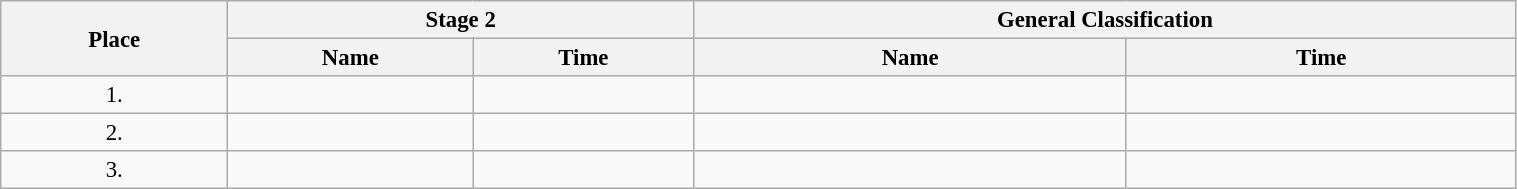<table class=wikitable style="font-size:95%" width="80%">
<tr>
<th rowspan="2">Place</th>
<th colspan="2">Stage 2</th>
<th colspan="2">General Classification</th>
</tr>
<tr>
<th>Name</th>
<th>Time</th>
<th>Name</th>
<th>Time</th>
</tr>
<tr>
<td align="center">1.</td>
<td></td>
<td></td>
<td></td>
<td></td>
</tr>
<tr>
<td align="center">2.</td>
<td></td>
<td></td>
<td></td>
<td></td>
</tr>
<tr>
<td align="center">3.</td>
<td></td>
<td></td>
<td></td>
<td></td>
</tr>
</table>
